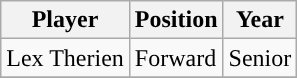<table class="wikitable" border="1">
<tr align=center>
<th>Player</th>
<th>Position</th>
<th>Year</th>
</tr>
<tr>
<td>Lex Therien</td>
<td>Forward</td>
<td>Senior</td>
</tr>
<tr>
</tr>
</table>
